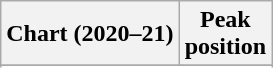<table class="wikitable sortable plainrowheaders">
<tr>
<th scope="col">Chart (2020–21)</th>
<th scope="col">Peak<br>position</th>
</tr>
<tr>
</tr>
<tr>
</tr>
</table>
